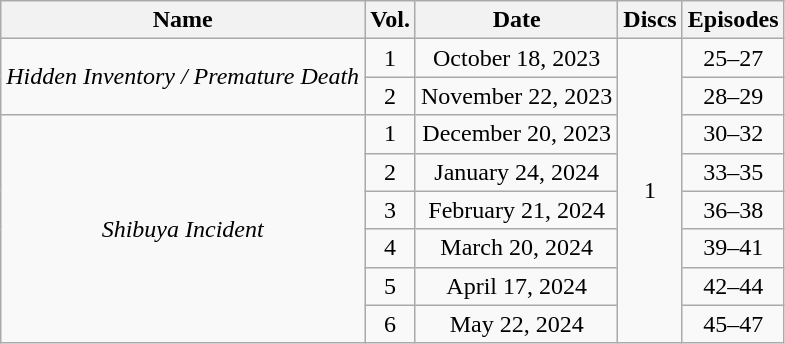<table class="wikitable" style="text-align:center;">
<tr>
<th>Name</th>
<th>Vol.</th>
<th>Date</th>
<th>Discs</th>
<th>Episodes</th>
</tr>
<tr>
<td rowspan="2"><em>Hidden Inventory / Premature Death</em></td>
<td>1</td>
<td>October 18, 2023</td>
<td rowspan="8">1</td>
<td>25–27</td>
</tr>
<tr>
<td>2</td>
<td>November 22, 2023</td>
<td>28–29</td>
</tr>
<tr>
<td rowspan="6"><em>Shibuya Incident</em></td>
<td>1</td>
<td>December 20, 2023</td>
<td>30–32</td>
</tr>
<tr>
<td>2</td>
<td>January 24, 2024</td>
<td>33–35</td>
</tr>
<tr>
<td>3</td>
<td>February 21, 2024</td>
<td>36–38</td>
</tr>
<tr>
<td>4</td>
<td>March 20, 2024</td>
<td>39–41</td>
</tr>
<tr>
<td>5</td>
<td>April 17, 2024</td>
<td>42–44</td>
</tr>
<tr>
<td>6</td>
<td>May 22, 2024</td>
<td>45–47</td>
</tr>
</table>
